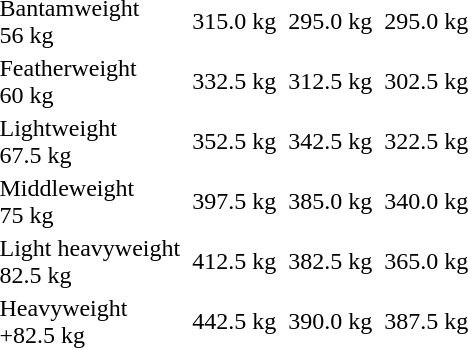<table>
<tr>
<td>Bantamweight<br>56 kg</td>
<td></td>
<td>315.0 kg</td>
<td></td>
<td>295.0 kg</td>
<td></td>
<td>295.0 kg</td>
</tr>
<tr>
<td>Featherweight<br>60 kg</td>
<td></td>
<td>332.5 kg</td>
<td></td>
<td>312.5 kg</td>
<td></td>
<td>302.5 kg</td>
</tr>
<tr>
<td>Lightweight<br>67.5 kg</td>
<td></td>
<td>352.5 kg</td>
<td></td>
<td>342.5 kg</td>
<td></td>
<td>322.5 kg</td>
</tr>
<tr>
<td>Middleweight<br>75 kg</td>
<td></td>
<td>397.5 kg</td>
<td></td>
<td>385.0 kg</td>
<td></td>
<td>340.0 kg</td>
</tr>
<tr>
<td>Light heavyweight<br>82.5 kg</td>
<td></td>
<td>412.5 kg</td>
<td></td>
<td>382.5 kg</td>
<td></td>
<td>365.0 kg</td>
</tr>
<tr>
<td>Heavyweight<br>+82.5 kg</td>
<td></td>
<td>442.5 kg</td>
<td></td>
<td>390.0 kg</td>
<td></td>
<td>387.5 kg</td>
</tr>
</table>
